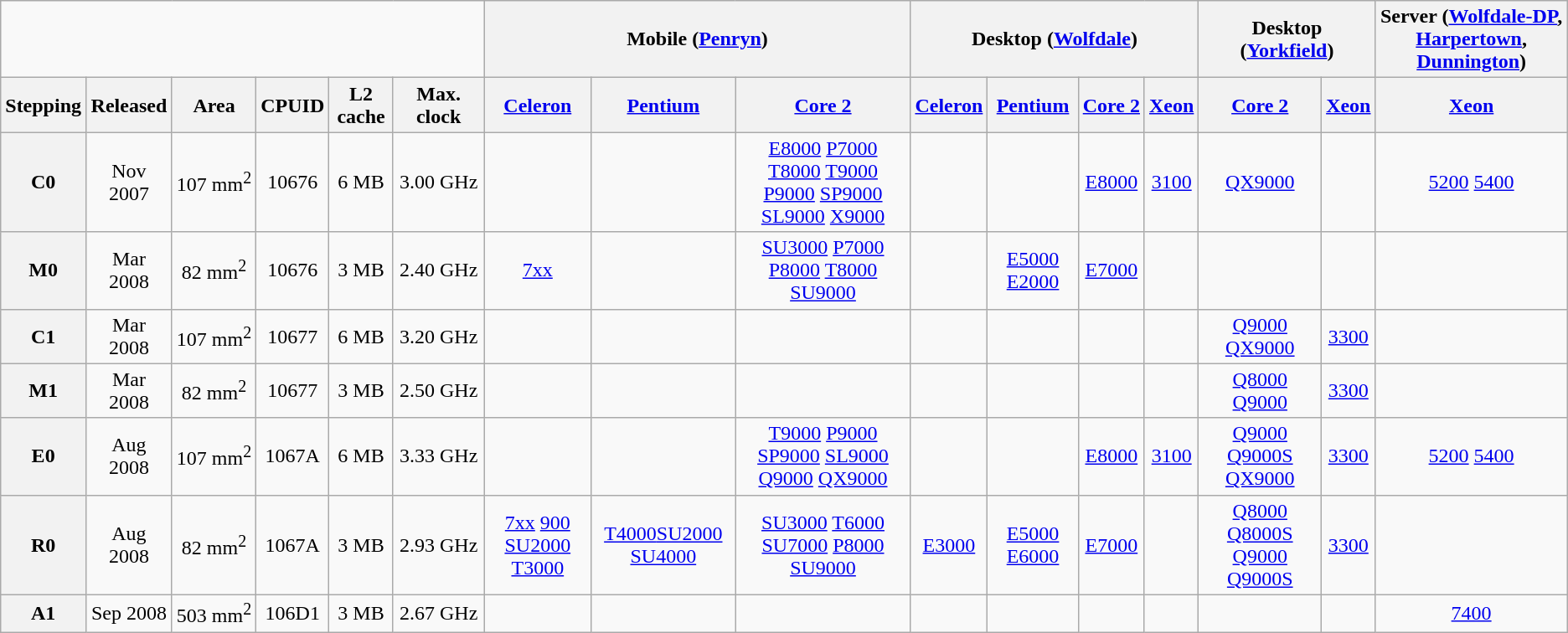<table class="wikitable" style="font-size: 100%; text-align: center">
<tr>
<td colspan=6></td>
<th colspan=3>Mobile (<a href='#'>Penryn</a>)</th>
<th colspan=4>Desktop (<a href='#'>Wolfdale</a>)</th>
<th colspan=2>Desktop (<a href='#'>Yorkfield</a>)</th>
<th>Server (<a href='#'>Wolfdale-DP</a>, <a href='#'>Harpertown</a>, <a href='#'>Dunnington</a>)</th>
</tr>
<tr>
<th>Stepping</th>
<th>Released</th>
<th>Area</th>
<th>CPUID</th>
<th>L2 cache</th>
<th>Max. clock</th>
<th><a href='#'>Celeron</a></th>
<th><a href='#'>Pentium</a></th>
<th><a href='#'>Core 2</a></th>
<th><a href='#'>Celeron</a></th>
<th><a href='#'>Pentium</a></th>
<th><a href='#'>Core 2</a></th>
<th><a href='#'>Xeon</a></th>
<th><a href='#'>Core 2</a></th>
<th><a href='#'>Xeon</a></th>
<th><a href='#'>Xeon</a></th>
</tr>
<tr>
<th>C0</th>
<td>Nov 2007</td>
<td>107 mm<sup>2</sup></td>
<td>10676</td>
<td>6 MB</td>
<td>3.00 GHz</td>
<td></td>
<td></td>
<td><a href='#'>E8000</a> <a href='#'>P7000</a> <a href='#'>T8000</a> <a href='#'>T9000</a> <a href='#'>P9000</a> <a href='#'>SP9000</a> <a href='#'>SL9000</a> <a href='#'>X9000</a></td>
<td></td>
<td></td>
<td><a href='#'>E8000</a></td>
<td><a href='#'>3100</a></td>
<td><a href='#'>QX9000</a></td>
<td></td>
<td><a href='#'>5200</a> <a href='#'>5400</a></td>
</tr>
<tr>
<th>M0</th>
<td>Mar 2008</td>
<td>82 mm<sup>2</sup></td>
<td>10676</td>
<td>3 MB</td>
<td>2.40 GHz</td>
<td><a href='#'>7xx</a></td>
<td></td>
<td><a href='#'>SU3000</a> <a href='#'>P7000 P8000</a> <a href='#'>T8000</a> <a href='#'>SU9000</a></td>
<td></td>
<td><a href='#'>E5000</a> <a href='#'>E2000</a></td>
<td><a href='#'>E7000</a></td>
<td></td>
<td></td>
<td></td>
<td></td>
</tr>
<tr>
<th>C1</th>
<td>Mar 2008</td>
<td>107 mm<sup>2</sup></td>
<td>10677</td>
<td>6 MB</td>
<td>3.20 GHz</td>
<td></td>
<td></td>
<td></td>
<td></td>
<td></td>
<td></td>
<td></td>
<td><a href='#'>Q9000</a> <a href='#'>QX9000</a></td>
<td><a href='#'>3300</a></td>
<td></td>
</tr>
<tr>
<th>M1</th>
<td>Mar 2008</td>
<td>82 mm<sup>2</sup></td>
<td>10677</td>
<td>3 MB</td>
<td>2.50 GHz</td>
<td></td>
<td></td>
<td></td>
<td></td>
<td></td>
<td></td>
<td></td>
<td><a href='#'>Q8000</a> <a href='#'>Q9000</a></td>
<td><a href='#'>3300</a></td>
<td></td>
</tr>
<tr>
<th>E0</th>
<td>Aug 2008</td>
<td>107 mm<sup>2</sup></td>
<td>1067A</td>
<td>6 MB</td>
<td>3.33 GHz</td>
<td></td>
<td></td>
<td><a href='#'>T9000</a> <a href='#'>P9000</a> <a href='#'>SP9000</a> <a href='#'>SL9000</a> <a href='#'>Q9000</a> <a href='#'>QX9000</a></td>
<td></td>
<td></td>
<td><a href='#'>E8000</a></td>
<td><a href='#'>3100</a></td>
<td><a href='#'>Q9000 Q9000S QX9000</a></td>
<td><a href='#'>3300</a></td>
<td><a href='#'>5200</a> <a href='#'>5400</a></td>
</tr>
<tr>
<th>R0</th>
<td>Aug 2008</td>
<td>82 mm<sup>2</sup></td>
<td>1067A</td>
<td>3 MB</td>
<td>2.93 GHz</td>
<td><a href='#'>7xx</a> <a href='#'>900</a> <a href='#'>SU2000</a> <a href='#'>T3000</a></td>
<td><a href='#'>T4000</a><a href='#'>SU2000</a> <a href='#'>SU4000</a></td>
<td><a href='#'>SU3000</a> <a href='#'>T6000</a> <a href='#'>SU7000</a> <a href='#'>P8000</a> <a href='#'>SU9000</a></td>
<td><a href='#'>E3000</a></td>
<td><a href='#'>E5000</a> <a href='#'>E6000</a></td>
<td><a href='#'>E7000</a></td>
<td></td>
<td><a href='#'>Q8000 Q8000S</a> <a href='#'>Q9000 Q9000S</a></td>
<td><a href='#'>3300</a></td>
<td></td>
</tr>
<tr>
<th>A1</th>
<td>Sep 2008</td>
<td>503 mm<sup>2</sup></td>
<td>106D1</td>
<td>3 MB</td>
<td>2.67 GHz</td>
<td></td>
<td></td>
<td></td>
<td></td>
<td></td>
<td></td>
<td></td>
<td></td>
<td></td>
<td><a href='#'>7400</a></td>
</tr>
</table>
